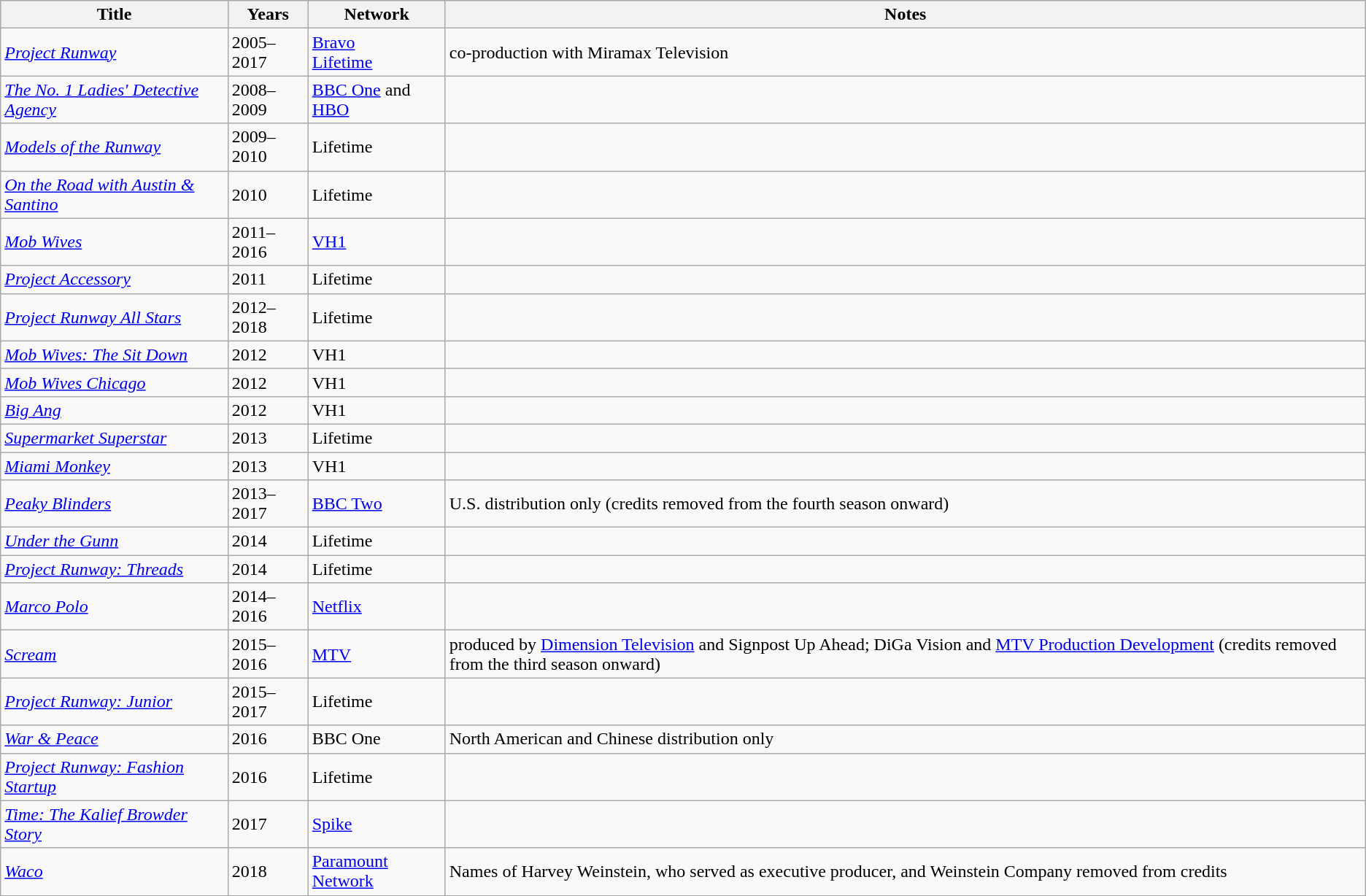<table class="wikitable">
<tr>
<th>Title</th>
<th>Years</th>
<th>Network</th>
<th>Notes</th>
</tr>
<tr>
<td><em><a href='#'>Project Runway</a></em></td>
<td>2005–2017</td>
<td><a href='#'>Bravo</a><br><a href='#'>Lifetime</a></td>
<td>co-production with Miramax Television</td>
</tr>
<tr>
<td><em><a href='#'>The No. 1 Ladies' Detective Agency</a></em></td>
<td>2008–2009</td>
<td><a href='#'>BBC One</a> and <a href='#'>HBO</a></td>
<td></td>
</tr>
<tr>
<td><em><a href='#'>Models of the Runway</a></em></td>
<td>2009–2010</td>
<td>Lifetime</td>
<td></td>
</tr>
<tr>
<td><em><a href='#'>On the Road with Austin & Santino</a></em></td>
<td>2010</td>
<td>Lifetime</td>
<td></td>
</tr>
<tr>
<td><em><a href='#'>Mob Wives</a></em></td>
<td>2011–2016</td>
<td><a href='#'>VH1</a></td>
<td></td>
</tr>
<tr>
<td><em><a href='#'>Project Accessory</a></em></td>
<td>2011</td>
<td>Lifetime</td>
<td></td>
</tr>
<tr>
<td><em><a href='#'>Project Runway All Stars</a></em></td>
<td>2012–2018</td>
<td>Lifetime</td>
<td></td>
</tr>
<tr>
<td><em><a href='#'>Mob Wives: The Sit Down</a></em></td>
<td>2012</td>
<td>VH1</td>
<td></td>
</tr>
<tr>
<td><em><a href='#'>Mob Wives Chicago</a></em></td>
<td>2012</td>
<td>VH1</td>
<td></td>
</tr>
<tr>
<td><em><a href='#'>Big Ang</a></em></td>
<td>2012</td>
<td>VH1</td>
<td></td>
</tr>
<tr>
<td><em><a href='#'>Supermarket Superstar</a></em></td>
<td>2013</td>
<td>Lifetime</td>
<td></td>
</tr>
<tr>
<td><em><a href='#'>Miami Monkey</a></em></td>
<td>2013</td>
<td>VH1</td>
<td></td>
</tr>
<tr>
<td><em><a href='#'>Peaky Blinders</a></em></td>
<td>2013–2017</td>
<td><a href='#'>BBC Two</a></td>
<td>U.S. distribution only (credits removed from the fourth season onward)</td>
</tr>
<tr>
<td><em><a href='#'>Under the Gunn</a></em></td>
<td>2014</td>
<td>Lifetime</td>
<td></td>
</tr>
<tr>
<td><em><a href='#'>Project Runway: Threads</a></em></td>
<td>2014</td>
<td>Lifetime</td>
<td></td>
</tr>
<tr>
<td><em><a href='#'>Marco Polo</a></em></td>
<td>2014–2016</td>
<td><a href='#'>Netflix</a></td>
<td></td>
</tr>
<tr>
<td><em><a href='#'>Scream</a></em></td>
<td>2015–2016</td>
<td><a href='#'>MTV</a></td>
<td>produced by <a href='#'>Dimension Television</a> and Signpost Up Ahead; DiGa Vision and <a href='#'>MTV Production Development</a> (credits removed from the third season onward)</td>
</tr>
<tr>
<td><em><a href='#'>Project Runway: Junior</a></em></td>
<td>2015–2017</td>
<td>Lifetime</td>
<td></td>
</tr>
<tr>
<td><em><a href='#'>War & Peace</a></em></td>
<td>2016</td>
<td>BBC One</td>
<td>North American and Chinese distribution only</td>
</tr>
<tr>
<td><em><a href='#'>Project Runway: Fashion Startup</a></em></td>
<td>2016</td>
<td>Lifetime</td>
<td></td>
</tr>
<tr>
<td><em><a href='#'>Time: The Kalief Browder Story</a></em></td>
<td>2017</td>
<td><a href='#'>Spike</a></td>
<td></td>
</tr>
<tr>
<td><em><a href='#'>Waco</a></em></td>
<td>2018</td>
<td><a href='#'>Paramount Network</a></td>
<td>Names of Harvey Weinstein, who served as executive producer, and Weinstein Company removed from credits</td>
</tr>
<tr>
</tr>
</table>
